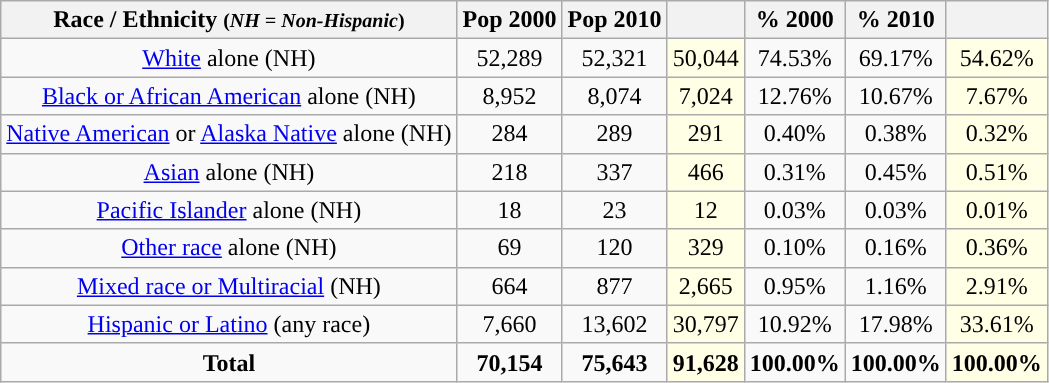<table class="wikitable" style="text-align:center;">
<tr>
<th>Race / Ethnicity <small>(<em>NH = Non-Hispanic</em>)</small></th>
<th>Pop 2000</th>
<th>Pop 2010</th>
<th></th>
<th>% 2000</th>
<th>% 2010</th>
<th></th>
</tr>
<tr>
<td><a href='#'>White</a> alone (NH)</td>
<td>52,289</td>
<td>52,321</td>
<td style='background: #ffffe6;'>50,044</td>
<td>74.53%</td>
<td>69.17%</td>
<td style='background: #ffffe6;'>54.62%</td>
</tr>
<tr>
<td><a href='#'>Black or African American</a> alone (NH)</td>
<td>8,952</td>
<td>8,074</td>
<td style='background: #ffffe6;'>7,024</td>
<td>12.76%</td>
<td>10.67%</td>
<td style='background: #ffffe6;'>7.67%</td>
</tr>
<tr>
<td><a href='#'>Native American</a> or <a href='#'>Alaska Native</a> alone (NH)</td>
<td>284</td>
<td>289</td>
<td style='background: #ffffe6;'>291</td>
<td>0.40%</td>
<td>0.38%</td>
<td style='background: #ffffe6;'>0.32%</td>
</tr>
<tr>
<td><a href='#'>Asian</a> alone (NH)</td>
<td>218</td>
<td>337</td>
<td style='background: #ffffe6;'>466</td>
<td>0.31%</td>
<td>0.45%</td>
<td style='background: #ffffe6;'>0.51%</td>
</tr>
<tr>
<td><a href='#'>Pacific Islander</a> alone (NH)</td>
<td>18</td>
<td>23</td>
<td style='background: #ffffe6;'>12</td>
<td>0.03%</td>
<td>0.03%</td>
<td style='background: #ffffe6;'>0.01%</td>
</tr>
<tr>
<td><a href='#'>Other race</a> alone (NH)</td>
<td>69</td>
<td>120</td>
<td style='background: #ffffe6;'>329</td>
<td>0.10%</td>
<td>0.16%</td>
<td style='background: #ffffe6;'>0.36%</td>
</tr>
<tr>
<td><a href='#'>Mixed race or Multiracial</a> (NH)</td>
<td>664</td>
<td>877</td>
<td style='background: #ffffe6;'>2,665</td>
<td>0.95%</td>
<td>1.16%</td>
<td style='background: #ffffe6;'>2.91%</td>
</tr>
<tr>
<td><a href='#'>Hispanic or Latino</a> (any race)</td>
<td>7,660</td>
<td>13,602</td>
<td style='background: #ffffe6;'>30,797</td>
<td>10.92%</td>
<td>17.98%</td>
<td style='background: #ffffe6;'>33.61%</td>
</tr>
<tr>
<td><strong>Total</strong></td>
<td><strong>70,154</strong></td>
<td><strong>75,643</strong></td>
<td style='background: #ffffe6;'><strong>91,628</strong></td>
<td><strong>100.00%</strong></td>
<td><strong>100.00%</strong></td>
<td style='background: #ffffe6;'><strong>100.00%</strong></td>
</tr>
</table>
